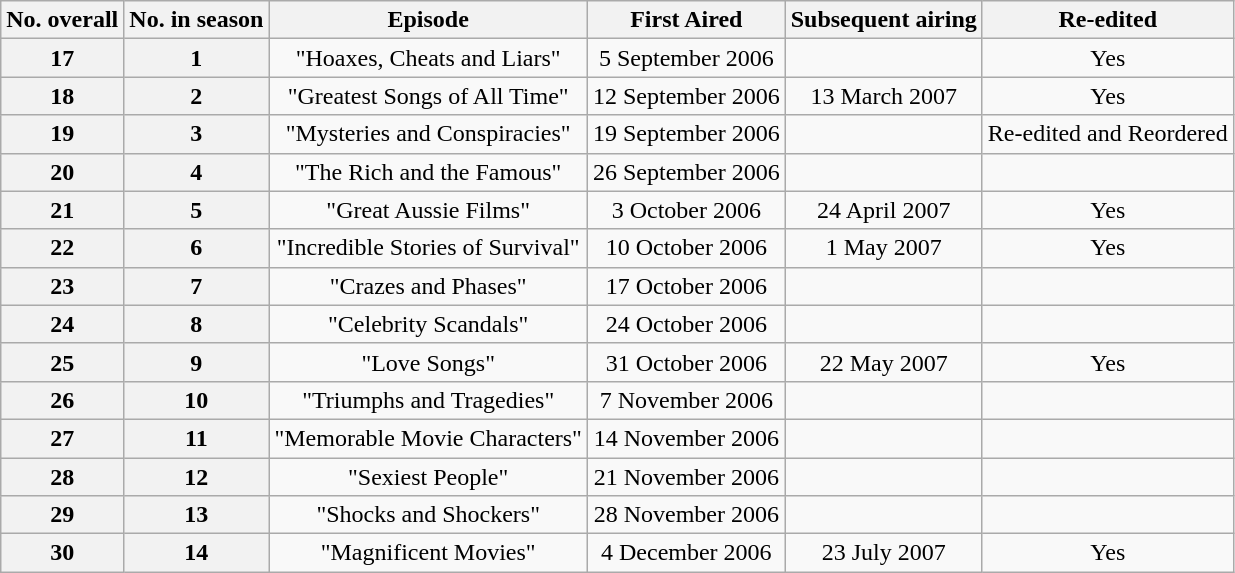<table class="wikitable plainrowheaders" style="text-align:center;">
<tr>
<th>No. overall</th>
<th>No. in season</th>
<th>Episode</th>
<th>First Aired</th>
<th>Subsequent airing</th>
<th>Re-edited</th>
</tr>
<tr>
<th>17</th>
<th>1</th>
<td>"Hoaxes, Cheats and Liars"</td>
<td>5 September 2006</td>
<td></td>
<td>Yes</td>
</tr>
<tr>
<th>18</th>
<th>2</th>
<td>"Greatest Songs of All Time"</td>
<td>12 September 2006</td>
<td>13 March 2007</td>
<td>Yes</td>
</tr>
<tr>
<th>19</th>
<th>3</th>
<td>"Mysteries and Conspiracies"</td>
<td>19 September 2006</td>
<td></td>
<td>Re-edited and Reordered</td>
</tr>
<tr>
<th>20</th>
<th>4</th>
<td>"The Rich and the Famous"</td>
<td>26 September 2006</td>
<td></td>
<td></td>
</tr>
<tr>
<th>21</th>
<th>5</th>
<td>"Great Aussie Films"</td>
<td>3 October 2006</td>
<td>24 April 2007</td>
<td>Yes</td>
</tr>
<tr>
<th>22</th>
<th>6</th>
<td>"Incredible Stories of Survival"</td>
<td>10 October 2006</td>
<td>1 May 2007</td>
<td>Yes</td>
</tr>
<tr>
<th>23</th>
<th>7</th>
<td>"Crazes and Phases"</td>
<td>17 October 2006</td>
<td></td>
<td></td>
</tr>
<tr>
<th>24</th>
<th>8</th>
<td>"Celebrity Scandals"</td>
<td>24 October 2006</td>
<td></td>
<td></td>
</tr>
<tr>
<th>25</th>
<th>9</th>
<td>"Love Songs"</td>
<td>31 October 2006</td>
<td>22 May 2007</td>
<td>Yes</td>
</tr>
<tr>
<th>26</th>
<th>10</th>
<td>"Triumphs and Tragedies"</td>
<td>7 November 2006</td>
<td></td>
<td></td>
</tr>
<tr>
<th>27</th>
<th>11</th>
<td>"Memorable Movie Characters"</td>
<td>14 November 2006</td>
<td></td>
<td></td>
</tr>
<tr>
<th>28</th>
<th>12</th>
<td>"Sexiest People"</td>
<td>21 November 2006</td>
<td></td>
<td></td>
</tr>
<tr>
<th>29</th>
<th>13</th>
<td>"Shocks and Shockers"</td>
<td>28 November 2006</td>
<td></td>
<td></td>
</tr>
<tr>
<th>30</th>
<th>14</th>
<td>"Magnificent Movies"</td>
<td>4 December 2006</td>
<td>23 July 2007</td>
<td>Yes</td>
</tr>
</table>
